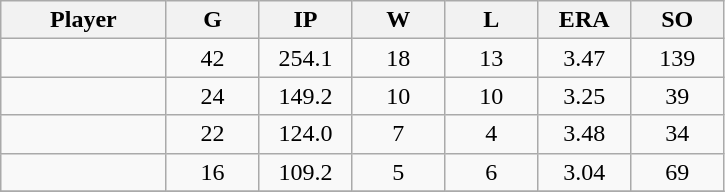<table class="wikitable sortable">
<tr>
<th bgcolor="#DDDDFF" width="16%">Player</th>
<th bgcolor="#DDDDFF" width="9%">G</th>
<th bgcolor="#DDDDFF" width="9%">IP</th>
<th bgcolor="#DDDDFF" width="9%">W</th>
<th bgcolor="#DDDDFF" width="9%">L</th>
<th bgcolor="#DDDDFF" width="9%">ERA</th>
<th bgcolor="#DDDDFF" width="9%">SO</th>
</tr>
<tr align="center">
<td></td>
<td>42</td>
<td>254.1</td>
<td>18</td>
<td>13</td>
<td>3.47</td>
<td>139</td>
</tr>
<tr align="center">
<td></td>
<td>24</td>
<td>149.2</td>
<td>10</td>
<td>10</td>
<td>3.25</td>
<td>39</td>
</tr>
<tr align="center">
<td></td>
<td>22</td>
<td>124.0</td>
<td>7</td>
<td>4</td>
<td>3.48</td>
<td>34</td>
</tr>
<tr align="center">
<td></td>
<td>16</td>
<td>109.2</td>
<td>5</td>
<td>6</td>
<td>3.04</td>
<td>69</td>
</tr>
<tr align="center">
</tr>
</table>
